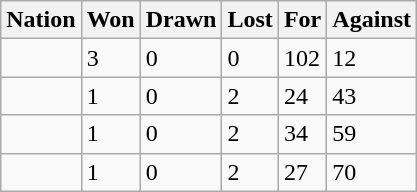<table class="wikitable">
<tr>
<th>Nation</th>
<th>Won</th>
<th>Drawn</th>
<th>Lost</th>
<th>For</th>
<th>Against</th>
</tr>
<tr>
<td></td>
<td>3</td>
<td>0</td>
<td>0</td>
<td>102</td>
<td>12</td>
</tr>
<tr>
<td></td>
<td>1</td>
<td>0</td>
<td>2</td>
<td>24</td>
<td>43</td>
</tr>
<tr>
<td></td>
<td>1</td>
<td>0</td>
<td>2</td>
<td>34</td>
<td>59</td>
</tr>
<tr>
<td></td>
<td>1</td>
<td>0</td>
<td>2</td>
<td>27</td>
<td>70</td>
</tr>
</table>
